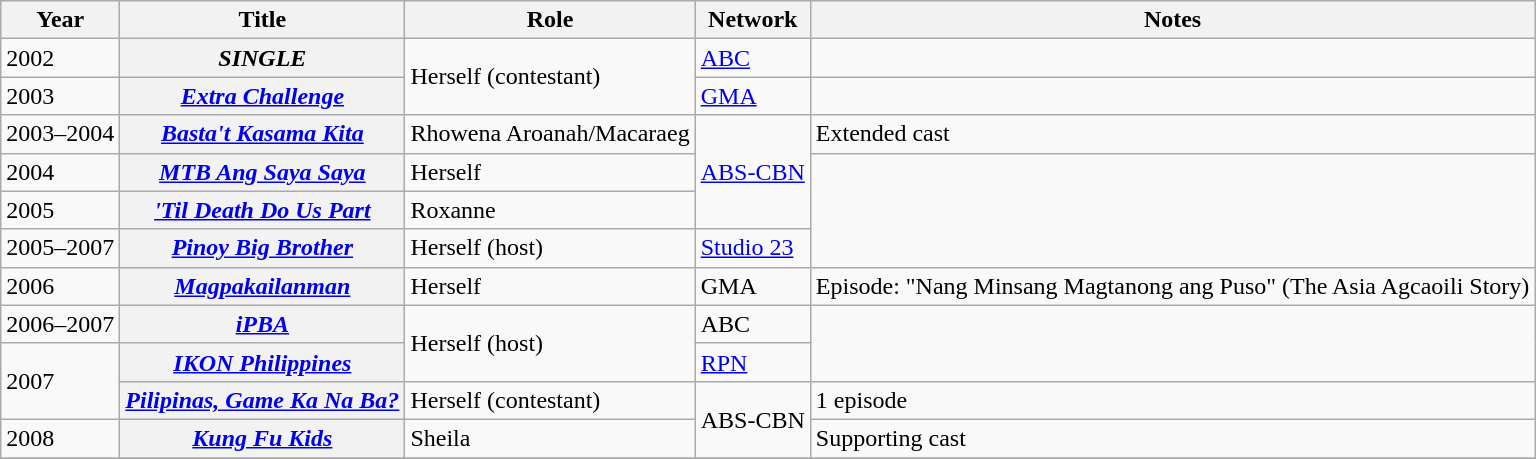<table class="wikitable sortable plainrowheaders">
<tr>
<th scope="col">Year</th>
<th scope="col">Title</th>
<th scope="col">Role</th>
<th scope="col">Network</th>
<th scope="col" class=unsortable>Notes</th>
</tr>
<tr>
<td>2002</td>
<th scope="row"><em>SINGLE</em></th>
<td rowspan="2">Herself (contestant)</td>
<td><a href='#'>ABC</a></td>
<td></td>
</tr>
<tr>
<td>2003</td>
<th scope="row"><em><a href='#'>Extra Challenge</a></em></th>
<td><a href='#'>GMA</a></td>
<td align="center"></td>
</tr>
<tr>
<td>2003–2004</td>
<th scope="row"><em><a href='#'>Basta't Kasama Kita</a></em></th>
<td>Rhowena Aroanah/Macaraeg</td>
<td rowspan="3"><a href='#'>ABS-CBN</a></td>
<td>Extended cast</td>
</tr>
<tr>
<td>2004</td>
<th scope="row"><em><a href='#'>MTB Ang Saya Saya</a></em></th>
<td>Herself</td>
<td rowspan="3"></td>
</tr>
<tr>
<td>2005</td>
<th scope="row"><em><a href='#'>'Til Death Do Us Part</a></em></th>
<td>Roxanne</td>
</tr>
<tr>
<td>2005–2007</td>
<th scope="row"><em><a href='#'>Pinoy Big Brother</a></em></th>
<td>Herself (host)</td>
<td><a href='#'>Studio 23</a></td>
</tr>
<tr>
<td>2006</td>
<th scope="row"><em><a href='#'>Magpakailanman</a></em></th>
<td>Herself</td>
<td>GMA</td>
<td>Episode: "Nang Minsang Magtanong ang Puso" (The Asia Agcaoili Story)</td>
</tr>
<tr>
<td>2006–2007</td>
<th scope="row"><em><a href='#'>iPBA</a></em></th>
<td rowspan="2">Herself (host)</td>
<td>ABC</td>
<td rowspan="2"></td>
</tr>
<tr>
<td rowspan="2">2007</td>
<th scope="row"><em><a href='#'>IKON Philippines</a></em></th>
<td><a href='#'>RPN</a></td>
</tr>
<tr>
<th scope="row"><em><a href='#'>Pilipinas, Game Ka Na Ba?</a></em></th>
<td>Herself (contestant)</td>
<td rowspan="2">ABS-CBN</td>
<td>1 episode</td>
</tr>
<tr>
<td>2008</td>
<th scope="row"><em><a href='#'>Kung Fu Kids</a></em></th>
<td>Sheila</td>
<td>Supporting cast</td>
</tr>
<tr>
</tr>
</table>
